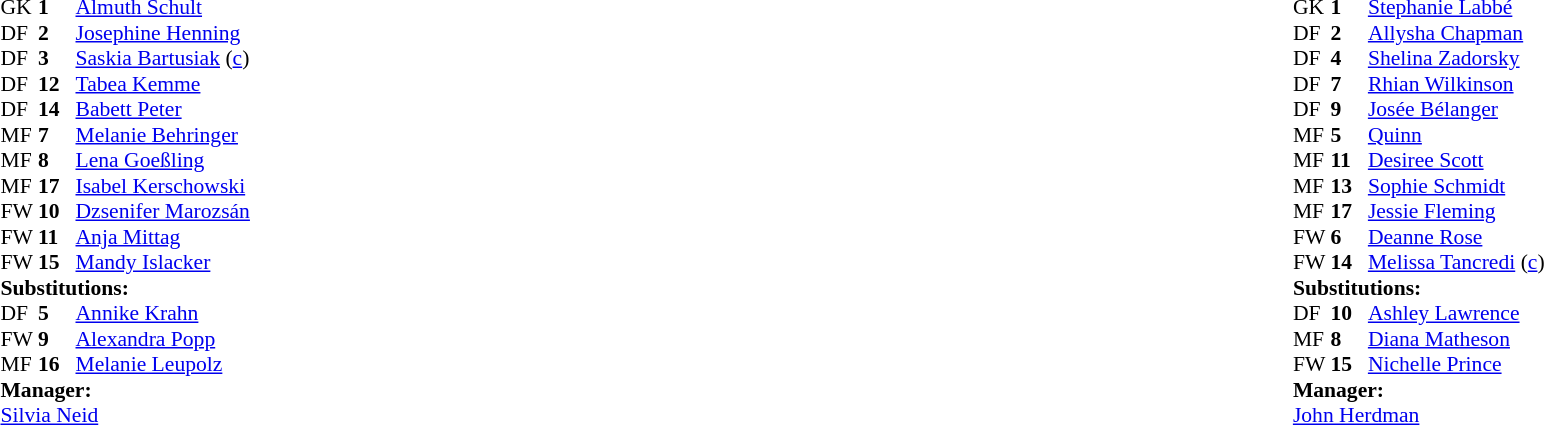<table width="100%">
<tr>
<td valign="top" width="50%"><br><table style="font-size: 90%" cellspacing="0" cellpadding="0">
<tr>
<th width="25"></th>
<th width="25"></th>
</tr>
<tr>
<td>GK</td>
<td><strong>1</strong></td>
<td><a href='#'>Almuth Schult</a></td>
</tr>
<tr>
<td>DF</td>
<td><strong>2</strong></td>
<td><a href='#'>Josephine Henning</a></td>
<td></td>
<td></td>
</tr>
<tr>
<td>DF</td>
<td><strong>3</strong></td>
<td><a href='#'>Saskia Bartusiak</a> (<a href='#'>c</a>)</td>
</tr>
<tr>
<td>DF</td>
<td><strong>12</strong></td>
<td><a href='#'>Tabea Kemme</a></td>
</tr>
<tr>
<td>DF</td>
<td><strong>14</strong></td>
<td><a href='#'>Babett Peter</a></td>
</tr>
<tr>
<td>MF</td>
<td><strong>7</strong></td>
<td><a href='#'>Melanie Behringer</a></td>
</tr>
<tr>
<td>MF</td>
<td><strong>8</strong></td>
<td><a href='#'>Lena Goeßling</a></td>
</tr>
<tr>
<td>MF</td>
<td><strong>17</strong></td>
<td><a href='#'>Isabel Kerschowski</a></td>
<td></td>
<td></td>
</tr>
<tr>
<td>FW</td>
<td><strong>10</strong></td>
<td><a href='#'>Dzsenifer Marozsán</a></td>
<td></td>
<td></td>
</tr>
<tr>
<td>FW</td>
<td><strong>11</strong></td>
<td><a href='#'>Anja Mittag</a></td>
</tr>
<tr>
<td>FW</td>
<td><strong>15</strong></td>
<td><a href='#'>Mandy Islacker</a></td>
</tr>
<tr>
<td colspan=3><strong>Substitutions:</strong></td>
</tr>
<tr>
<td>DF</td>
<td><strong>5</strong></td>
<td><a href='#'>Annike Krahn</a></td>
<td></td>
<td></td>
</tr>
<tr>
<td>FW</td>
<td><strong>9</strong></td>
<td><a href='#'>Alexandra Popp</a></td>
<td></td>
<td></td>
</tr>
<tr>
<td>MF</td>
<td><strong>16</strong></td>
<td><a href='#'>Melanie Leupolz</a></td>
<td></td>
<td></td>
</tr>
<tr>
<td colspan=3><strong>Manager:</strong></td>
</tr>
<tr>
<td colspan=3><a href='#'>Silvia Neid</a></td>
</tr>
</table>
</td>
<td valign="top"></td>
<td valign="top" width="50%"><br><table style="font-size: 90%" cellspacing="0" cellpadding="0" align="center">
<tr>
<th width="25"></th>
<th width="25"></th>
</tr>
<tr>
<td>GK</td>
<td><strong>1</strong></td>
<td><a href='#'>Stephanie Labbé</a></td>
</tr>
<tr>
<td>DF</td>
<td><strong>2</strong></td>
<td><a href='#'>Allysha Chapman</a></td>
</tr>
<tr>
<td>DF</td>
<td><strong>4</strong></td>
<td><a href='#'>Shelina Zadorsky</a></td>
</tr>
<tr>
<td>DF</td>
<td><strong>7</strong></td>
<td><a href='#'>Rhian Wilkinson</a></td>
</tr>
<tr>
<td>DF</td>
<td><strong>9</strong></td>
<td><a href='#'>Josée Bélanger</a></td>
</tr>
<tr>
<td>MF</td>
<td><strong>5</strong></td>
<td><a href='#'>Quinn</a></td>
</tr>
<tr>
<td>MF</td>
<td><strong>11</strong></td>
<td><a href='#'>Desiree Scott</a></td>
</tr>
<tr>
<td>MF</td>
<td><strong>13</strong></td>
<td><a href='#'>Sophie Schmidt</a></td>
<td></td>
<td></td>
</tr>
<tr>
<td>MF</td>
<td><strong>17</strong></td>
<td><a href='#'>Jessie Fleming</a></td>
<td></td>
<td></td>
</tr>
<tr>
<td>FW</td>
<td><strong>6</strong></td>
<td><a href='#'>Deanne Rose</a></td>
<td></td>
<td></td>
</tr>
<tr>
<td>FW</td>
<td><strong>14</strong></td>
<td><a href='#'>Melissa Tancredi</a> (<a href='#'>c</a>)</td>
</tr>
<tr>
<td colspan=3><strong>Substitutions:</strong></td>
</tr>
<tr>
<td>DF</td>
<td><strong>10</strong></td>
<td><a href='#'>Ashley Lawrence</a></td>
<td></td>
<td></td>
</tr>
<tr>
<td>MF</td>
<td><strong>8</strong></td>
<td><a href='#'>Diana Matheson</a></td>
<td></td>
<td></td>
</tr>
<tr>
<td>FW</td>
<td><strong>15</strong></td>
<td><a href='#'>Nichelle Prince</a></td>
<td></td>
<td></td>
</tr>
<tr>
<td colspan=3><strong>Manager:</strong></td>
</tr>
<tr>
<td colspan=3><a href='#'>John Herdman</a></td>
</tr>
</table>
</td>
</tr>
</table>
